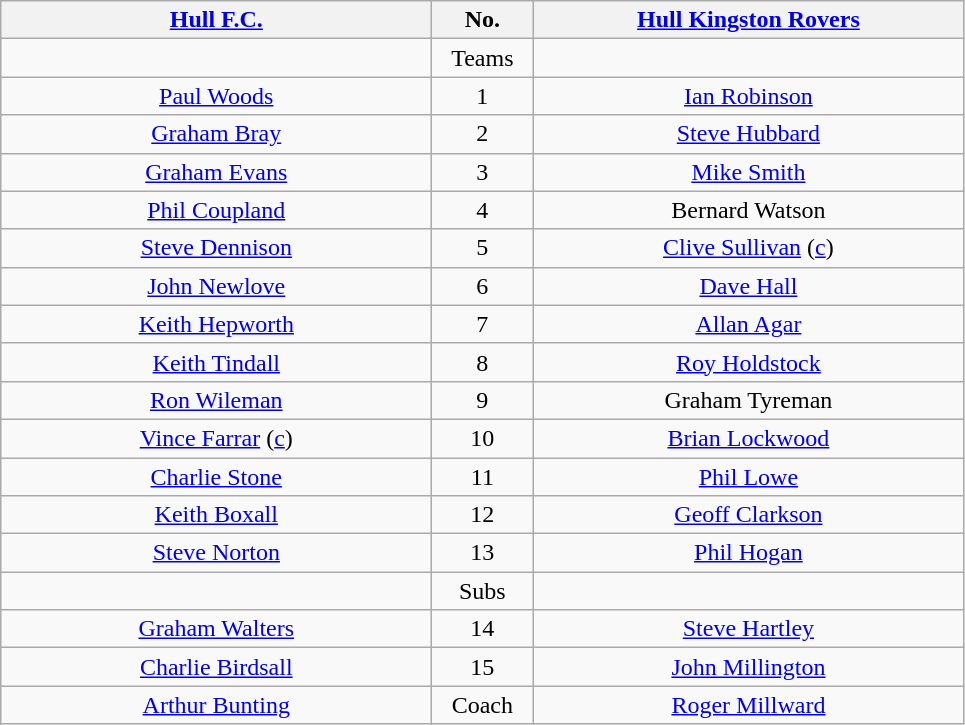<table class="wikitable" style="text-align:center;">
<tr>
<th width=280 abbr=winner><a href='#'>Hull F.C.</a></th>
<th width=60 abbr="Number">No.</th>
<th width=280 abbr=runner-up><a href='#'>Hull Kingston Rovers</a></th>
</tr>
<tr>
<td></td>
<td>Teams</td>
<td></td>
</tr>
<tr>
<td><a href='#'>Paul Woods</a></td>
<td>1</td>
<td><a href='#'>Ian Robinson</a></td>
</tr>
<tr>
<td><a href='#'>Graham Bray</a></td>
<td>2</td>
<td><a href='#'>Steve Hubbard</a></td>
</tr>
<tr>
<td><a href='#'>Graham Evans</a></td>
<td>3</td>
<td><a href='#'>Mike Smith</a></td>
</tr>
<tr>
<td><a href='#'>Phil Coupland</a></td>
<td>4</td>
<td>Bernard Watson</td>
</tr>
<tr>
<td><a href='#'>Steve Dennison</a></td>
<td>5</td>
<td><a href='#'>Clive Sullivan</a> (<a href='#'>c</a>)</td>
</tr>
<tr>
<td><a href='#'>John Newlove</a></td>
<td>6</td>
<td><a href='#'>Dave Hall</a></td>
</tr>
<tr>
<td><a href='#'>Keith Hepworth</a></td>
<td>7</td>
<td><a href='#'>Allan Agar</a></td>
</tr>
<tr>
<td><a href='#'>Keith Tindall</a></td>
<td>8</td>
<td><a href='#'>Roy Holdstock</a></td>
</tr>
<tr>
<td><a href='#'>Ron Wileman</a></td>
<td>9</td>
<td>Graham Tyreman</td>
</tr>
<tr>
<td><a href='#'>Vince Farrar</a> (<a href='#'>c</a>)</td>
<td>10</td>
<td><a href='#'>Brian Lockwood</a></td>
</tr>
<tr>
<td><a href='#'>Charlie Stone</a></td>
<td>11</td>
<td><a href='#'>Phil Lowe</a></td>
</tr>
<tr>
<td><a href='#'>Keith Boxall</a></td>
<td>12</td>
<td><a href='#'>Geoff Clarkson</a></td>
</tr>
<tr>
<td><a href='#'>Steve Norton</a></td>
<td>13</td>
<td><a href='#'>Phil Hogan</a></td>
</tr>
<tr>
<td></td>
<td>Subs</td>
<td></td>
</tr>
<tr>
<td><a href='#'>Graham Walters</a></td>
<td>14</td>
<td><a href='#'>Steve Hartley</a></td>
</tr>
<tr>
<td><a href='#'>Charlie Birdsall</a></td>
<td>15</td>
<td><a href='#'>John Millington</a></td>
</tr>
<tr>
<td><a href='#'>Arthur Bunting</a></td>
<td>Coach</td>
<td><a href='#'>Roger Millward</a></td>
</tr>
</table>
